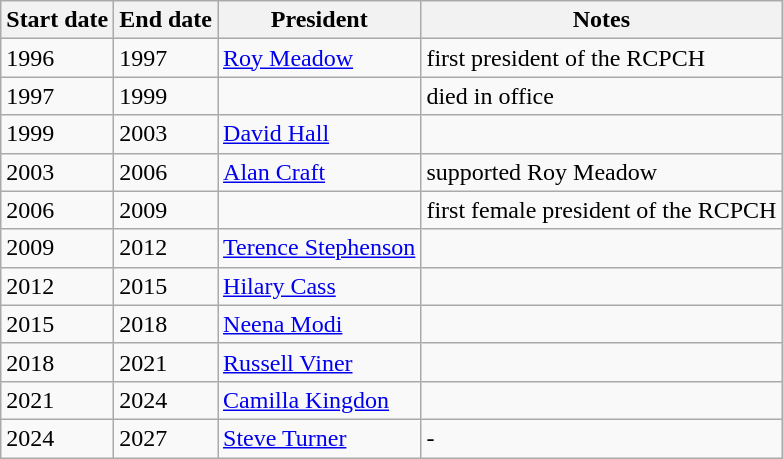<table class="wikitable">
<tr>
<th>Start date</th>
<th>End date</th>
<th>President</th>
<th>Notes</th>
</tr>
<tr>
<td>1996</td>
<td>1997</td>
<td><a href='#'>Roy Meadow</a></td>
<td>first president of the RCPCH</td>
</tr>
<tr>
<td>1997</td>
<td>1999</td>
<td></td>
<td>died in office</td>
</tr>
<tr>
<td>1999</td>
<td>2003</td>
<td><a href='#'>David Hall</a></td>
<td></td>
</tr>
<tr>
<td>2003</td>
<td>2006</td>
<td><a href='#'>Alan Craft</a></td>
<td>supported Roy Meadow<ref></td>
</tr>
<tr>
<td>2006</td>
<td>2009</td>
<td></td>
<td>first female president of the RCPCH</td>
</tr>
<tr>
<td>2009</td>
<td>2012</td>
<td><a href='#'>Terence Stephenson</a></td>
<td></td>
</tr>
<tr>
<td>2012</td>
<td>2015</td>
<td><a href='#'>Hilary Cass</a></td>
<td></td>
</tr>
<tr>
<td>2015</td>
<td>2018</td>
<td><a href='#'>Neena Modi</a></td>
<td></td>
</tr>
<tr>
<td>2018</td>
<td>2021</td>
<td><a href='#'>Russell Viner</a></td>
<td></td>
</tr>
<tr>
<td>2021</td>
<td>2024</td>
<td><a href='#'>Camilla Kingdon</a></td>
<td></td>
</tr>
<tr>
<td>2024</td>
<td>2027</td>
<td><a href='#'>Steve Turner</a></td>
<td>-</td>
</tr>
</table>
